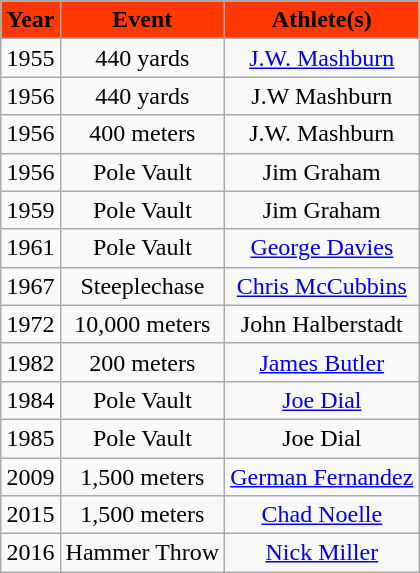<table style="margin: 1em auto 1em auto" class="wikitable sortable">
<tr>
<th style="background:#FF3800;" align="center"><span>Year</span></th>
<th style="background:#FF3800;" align="center"><span>Event</span></th>
<th style="background:#FF3800;" align="center"><span>Athlete(s)</span></th>
</tr>
<tr style="text-align:center;">
<td>1955</td>
<td>440 yards</td>
<td><a href='#'>J.W. Mashburn</a></td>
</tr>
<tr style="text-align:center;">
<td>1956</td>
<td>440 yards</td>
<td>J.W Mashburn</td>
</tr>
<tr style="text-align:center;">
<td>1956</td>
<td>400 meters</td>
<td>J.W. Mashburn</td>
</tr>
<tr style="text-align:center;">
<td>1956</td>
<td>Pole Vault</td>
<td>Jim Graham</td>
</tr>
<tr style="text-align:center;">
<td>1959</td>
<td>Pole Vault</td>
<td>Jim Graham</td>
</tr>
<tr style="text-align:center;">
<td>1961</td>
<td>Pole Vault</td>
<td><a href='#'>George Davies</a></td>
</tr>
<tr style="text-align:center;">
<td>1967</td>
<td>Steeplechase</td>
<td><a href='#'>Chris McCubbins</a></td>
</tr>
<tr style="text-align:center;">
<td>1972</td>
<td>10,000 meters</td>
<td>John Halberstadt</td>
</tr>
<tr style="text-align:center;">
<td>1982</td>
<td>200 meters</td>
<td><a href='#'>James Butler</a></td>
</tr>
<tr style="text-align:center;">
<td>1984</td>
<td>Pole Vault</td>
<td><a href='#'>Joe Dial</a></td>
</tr>
<tr style="text-align:center;">
<td>1985</td>
<td>Pole Vault</td>
<td>Joe Dial</td>
</tr>
<tr style="text-align:center;">
<td>2009</td>
<td>1,500 meters</td>
<td><a href='#'>German Fernandez</a></td>
</tr>
<tr style="text-align:center;">
<td>2015</td>
<td>1,500 meters</td>
<td><a href='#'>Chad Noelle</a></td>
</tr>
<tr style="text-align:center;">
<td>2016</td>
<td>Hammer Throw</td>
<td><a href='#'>Nick Miller</a></td>
</tr>
</table>
